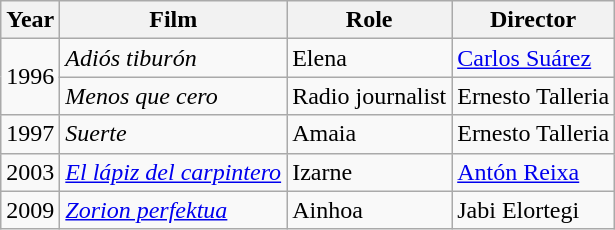<table class="wikitable sortable">
<tr>
<th>Year</th>
<th>Film</th>
<th>Role</th>
<th>Director</th>
</tr>
<tr>
<td rowspan=2>1996</td>
<td><em>Adiós tiburón</em></td>
<td>Elena</td>
<td><a href='#'>Carlos Suárez</a></td>
</tr>
<tr>
<td><em>Menos que cero</em></td>
<td>Radio journalist</td>
<td>Ernesto Talleria</td>
</tr>
<tr>
<td>1997</td>
<td><em>Suerte</em></td>
<td>Amaia</td>
<td>Ernesto Talleria</td>
</tr>
<tr>
<td>2003</td>
<td><em><a href='#'>El lápiz del carpintero</a></em></td>
<td>Izarne</td>
<td><a href='#'>Antón Reixa</a></td>
</tr>
<tr>
<td>2009</td>
<td><em><a href='#'>Zorion perfektua</a></em></td>
<td>Ainhoa</td>
<td>Jabi Elortegi</td>
</tr>
</table>
